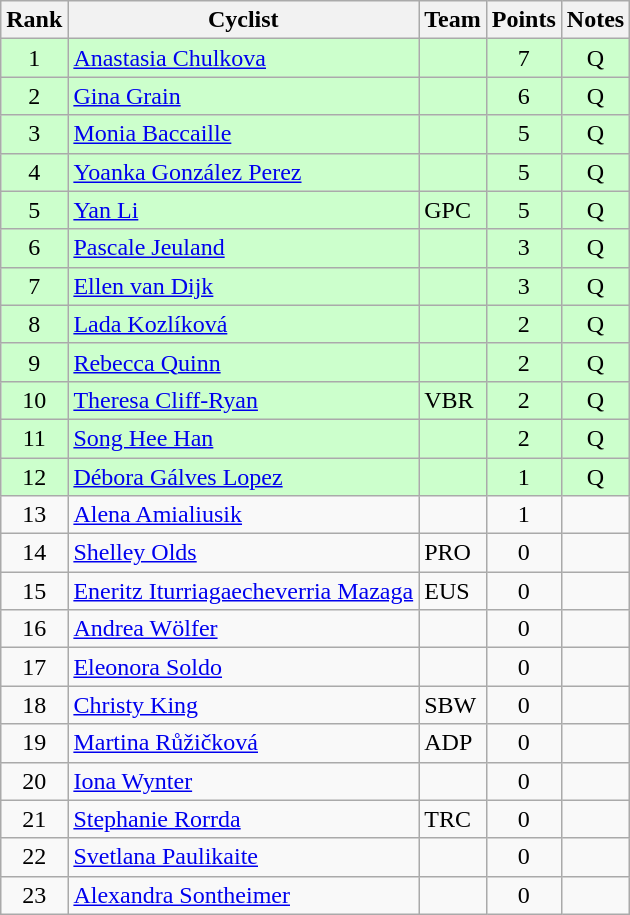<table class="wikitable sortable" style="text-align:center;">
<tr>
<th>Rank</th>
<th class="unsortable">Cyclist</th>
<th>Team</th>
<th>Points</th>
<th class="unsortable">Notes</th>
</tr>
<tr bgcolor=ccffcc>
<td align=center>1</td>
<td align=left><a href='#'>Anastasia Chulkova</a></td>
<td align=left></td>
<td>7</td>
<td>Q</td>
</tr>
<tr bgcolor=ccffcc>
<td align=center>2</td>
<td align=left><a href='#'>Gina Grain</a></td>
<td align=left></td>
<td>6</td>
<td>Q</td>
</tr>
<tr bgcolor=ccffcc>
<td align=center>3</td>
<td align=left><a href='#'>Monia Baccaille</a></td>
<td align=left></td>
<td>5</td>
<td>Q</td>
</tr>
<tr bgcolor=ccffcc>
<td align=center>4</td>
<td align=left><a href='#'>Yoanka González Perez</a></td>
<td align=left></td>
<td>5</td>
<td>Q</td>
</tr>
<tr bgcolor=ccffcc>
<td align=center>5</td>
<td align=left><a href='#'>Yan Li</a></td>
<td align=left>GPC</td>
<td>5</td>
<td>Q</td>
</tr>
<tr bgcolor=ccffcc>
<td align=center>6</td>
<td align=left><a href='#'>Pascale Jeuland</a></td>
<td align=left></td>
<td>3</td>
<td>Q</td>
</tr>
<tr bgcolor=ccffcc>
<td align=center>7</td>
<td align=left><a href='#'>Ellen van Dijk</a></td>
<td align=left></td>
<td>3</td>
<td>Q</td>
</tr>
<tr bgcolor=ccffcc>
<td align=center>8</td>
<td align=left><a href='#'>Lada Kozlíková</a></td>
<td align=left></td>
<td>2</td>
<td>Q</td>
</tr>
<tr bgcolor=ccffcc>
<td align=center>9</td>
<td align=left><a href='#'>Rebecca Quinn</a></td>
<td align=left></td>
<td>2</td>
<td>Q</td>
</tr>
<tr bgcolor=ccffcc>
<td align=center>10</td>
<td align=left><a href='#'>Theresa Cliff-Ryan</a></td>
<td align=left>VBR</td>
<td>2</td>
<td>Q</td>
</tr>
<tr bgcolor=ccffcc>
<td align=center>11</td>
<td align=left><a href='#'>Song Hee Han</a></td>
<td align=left></td>
<td>2</td>
<td>Q</td>
</tr>
<tr bgcolor=ccffcc>
<td align=center>12</td>
<td align=left><a href='#'>Débora Gálves Lopez</a></td>
<td align=left></td>
<td>1</td>
<td>Q</td>
</tr>
<tr>
<td align=center>13</td>
<td align=left><a href='#'>Alena Amialiusik</a></td>
<td align=left></td>
<td>1</td>
<td></td>
</tr>
<tr>
<td align=center>14</td>
<td align=left><a href='#'>Shelley Olds</a></td>
<td align=left>PRO</td>
<td>0</td>
<td></td>
</tr>
<tr>
<td align=center>15</td>
<td align=left><a href='#'>Eneritz Iturriagaecheverria Mazaga</a></td>
<td align=left>EUS</td>
<td>0</td>
<td></td>
</tr>
<tr>
<td align=center>16</td>
<td align=left><a href='#'>Andrea Wölfer</a></td>
<td align=left></td>
<td>0</td>
<td></td>
</tr>
<tr>
<td align=center>17</td>
<td align=left><a href='#'>Eleonora Soldo</a></td>
<td align=left></td>
<td>0</td>
<td></td>
</tr>
<tr>
<td align=center>18</td>
<td align=left><a href='#'>Christy King</a></td>
<td align=left>SBW</td>
<td>0</td>
<td></td>
</tr>
<tr>
<td align=center>19</td>
<td align=left><a href='#'>Martina Růžičková</a></td>
<td align=left>ADP</td>
<td>0</td>
<td></td>
</tr>
<tr>
<td align=center>20</td>
<td align=left><a href='#'>Iona Wynter</a></td>
<td align=left></td>
<td>0</td>
<td></td>
</tr>
<tr>
<td align=center>21</td>
<td align=left><a href='#'>Stephanie Rorrda</a></td>
<td align=left>TRC</td>
<td>0</td>
<td></td>
</tr>
<tr>
<td align=center>22</td>
<td align=left><a href='#'>Svetlana Paulikaite</a></td>
<td align=left></td>
<td>0</td>
<td></td>
</tr>
<tr>
<td align=center>23</td>
<td align=left><a href='#'>Alexandra Sontheimer</a></td>
<td align=left></td>
<td>0</td>
<td></td>
</tr>
</table>
